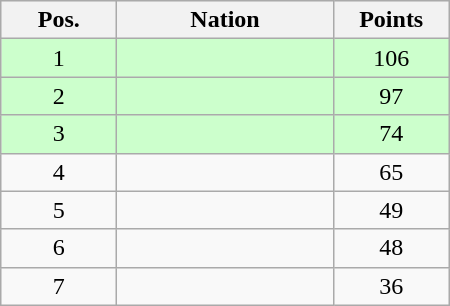<table class="wikitable gauche" cellspacing="1" style="width:300px;">
<tr style="background:#efefef; text-align:center;">
<th style="width:70px;">Pos.</th>
<th>Nation</th>
<th style="width:70px;">Points</th>
</tr>
<tr style="vertical-align:top; text-align:center; background:#ccffcc;">
<td>1</td>
<td style="text-align:left;"></td>
<td>106</td>
</tr>
<tr style="vertical-align:top; text-align:center; background:#ccffcc;">
<td>2</td>
<td style="text-align:left;"></td>
<td>97</td>
</tr>
<tr style="vertical-align:top; text-align:center; background:#ccffcc;">
<td>3</td>
<td style="text-align:left;"></td>
<td>74</td>
</tr>
<tr style="vertical-align:top; text-align:center;">
<td>4</td>
<td style="text-align:left;"></td>
<td>65</td>
</tr>
<tr style="vertical-align:top; text-align:center;">
<td>5</td>
<td style="text-align:left;"></td>
<td>49</td>
</tr>
<tr style="vertical-align:top; text-align:center;">
<td>6</td>
<td style="text-align:left;"></td>
<td>48</td>
</tr>
<tr style="vertical-align:top; text-align:center;">
<td>7</td>
<td style="text-align:left;"></td>
<td>36</td>
</tr>
</table>
